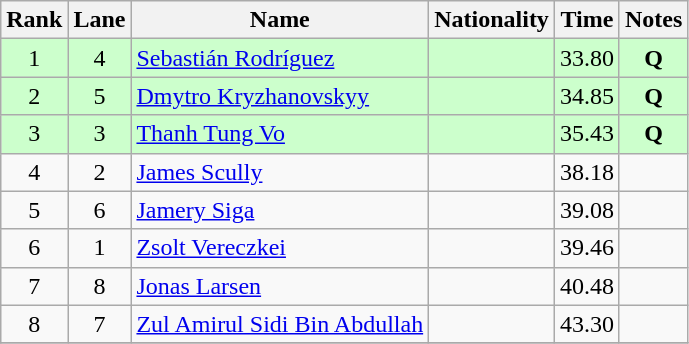<table class="wikitable">
<tr>
<th>Rank</th>
<th>Lane</th>
<th>Name</th>
<th>Nationality</th>
<th>Time</th>
<th>Notes</th>
</tr>
<tr bgcolor=ccffcc>
<td align=center>1</td>
<td align=center>4</td>
<td><a href='#'>Sebastián Rodríguez</a></td>
<td></td>
<td align=center>33.80</td>
<td align=center><strong>Q</strong></td>
</tr>
<tr bgcolor=ccffcc>
<td align=center>2</td>
<td align=center>5</td>
<td><a href='#'>Dmytro Kryzhanovskyy</a></td>
<td></td>
<td align=center>34.85</td>
<td align=center><strong>Q</strong></td>
</tr>
<tr bgcolor=ccffcc>
<td align=center>3</td>
<td align=center>3</td>
<td><a href='#'>Thanh Tung Vo</a></td>
<td></td>
<td align=center>35.43</td>
<td align=center><strong>Q</strong></td>
</tr>
<tr>
<td align=center>4</td>
<td align=center>2</td>
<td><a href='#'>James Scully</a></td>
<td></td>
<td align=center>38.18</td>
<td align=center></td>
</tr>
<tr>
<td align=center>5</td>
<td align=center>6</td>
<td><a href='#'>Jamery Siga</a></td>
<td></td>
<td align=center>39.08</td>
<td align=center></td>
</tr>
<tr>
<td align=center>6</td>
<td align=center>1</td>
<td><a href='#'>Zsolt Vereczkei</a></td>
<td></td>
<td align=center>39.46</td>
<td align=center></td>
</tr>
<tr>
<td align=center>7</td>
<td align=center>8</td>
<td><a href='#'>Jonas Larsen</a></td>
<td></td>
<td align=center>40.48</td>
<td align=center></td>
</tr>
<tr>
<td align=center>8</td>
<td align=center>7</td>
<td><a href='#'>Zul Amirul Sidi Bin Abdullah</a></td>
<td></td>
<td align=center>43.30</td>
<td align=center></td>
</tr>
<tr>
</tr>
</table>
